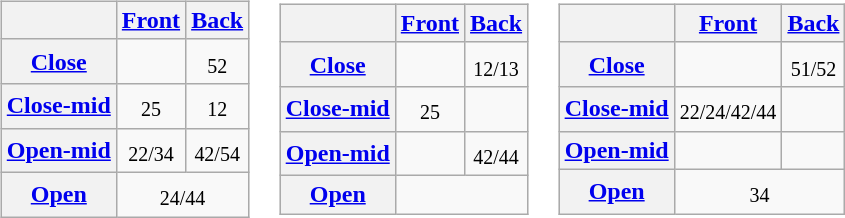<table>
<tr>
<td><br><table class="wikitable">
<tr>
<th></th>
<th><a href='#'>Front</a></th>
<th><a href='#'>Back</a></th>
</tr>
<tr>
<th><a href='#'>Close</a></th>
<td align=center></td>
<td align=center><sub>52</sub></td>
</tr>
<tr>
<th><a href='#'>Close-mid</a></th>
<td align=center><sub>25</sub></td>
<td align=center><sub>12</sub></td>
</tr>
<tr>
<th><a href='#'>Open-mid</a></th>
<td align=center><sub>22/34</sub></td>
<td align=center><sub>42/54</sub></td>
</tr>
<tr>
<th><a href='#'>Open</a></th>
<td align=center colspan=2><sub>24/44</sub></td>
</tr>
</table>
</td>
<td><br><table class="wikitable">
<tr>
<th></th>
<th><a href='#'>Front</a></th>
<th><a href='#'>Back</a></th>
</tr>
<tr>
<th><a href='#'>Close</a></th>
<td align=center></td>
<td align=center><sub>12/13</sub></td>
</tr>
<tr>
<th><a href='#'>Close-mid</a></th>
<td align=center><sub>25</sub></td>
<td align=center></td>
</tr>
<tr>
<th><a href='#'>Open-mid</a></th>
<td align=center></td>
<td align=center><sub>42/44</sub></td>
</tr>
<tr>
<th><a href='#'>Open</a></th>
<td align=center colspan=2></td>
</tr>
</table>
</td>
<td><br><table class="wikitable">
<tr>
<th></th>
<th><a href='#'>Front</a></th>
<th><a href='#'>Back</a></th>
</tr>
<tr>
<th><a href='#'>Close</a></th>
<td align=center></td>
<td align=center><sub>51/52</sub></td>
</tr>
<tr>
<th><a href='#'>Close-mid</a></th>
<td align=center><sub>22/24/42/44</sub></td>
<td align=center></td>
</tr>
<tr>
<th><a href='#'>Open-mid</a></th>
<td align=center></td>
<td align=center></td>
</tr>
<tr>
<th><a href='#'>Open</a></th>
<td align=center colspan=2><sub>34</sub></td>
</tr>
</table>
</td>
</tr>
</table>
